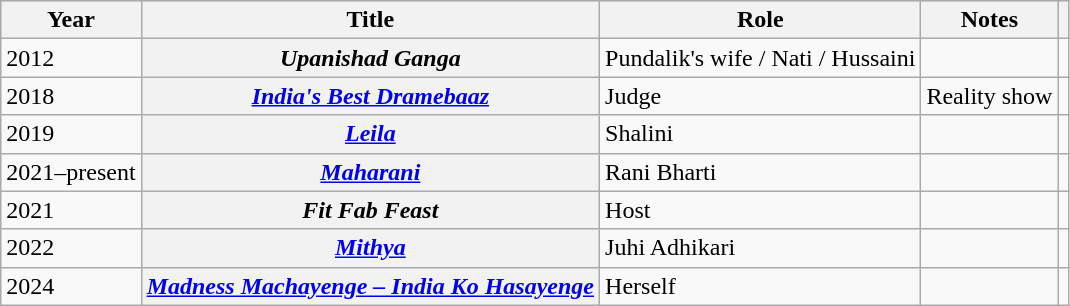<table class="wikitable sortable plainrowheaders">
<tr style="background:#ccc; text-align:center;">
<th scope="col">Year</th>
<th scope="col">Title</th>
<th scope="col">Role</th>
<th scope="col" class="unsortable">Notes</th>
<th scope="col" class="unsortable"></th>
</tr>
<tr>
<td>2012</td>
<th scope="row"><em>Upanishad Ganga</em></th>
<td>Pundalik's wife / Nati / Hussaini</td>
<td></td>
<td></td>
</tr>
<tr>
<td>2018</td>
<th scope="row"><em><a href='#'>India's Best Dramebaaz</a></em></th>
<td>Judge</td>
<td>Reality show</td>
<td></td>
</tr>
<tr>
<td>2019</td>
<th scope="row"><em><a href='#'>Leila</a></em></th>
<td>Shalini</td>
<td></td>
<td></td>
</tr>
<tr>
<td>2021–present</td>
<th scope="row"><em><a href='#'>Maharani</a></em></th>
<td>Rani Bharti</td>
<td></td>
<td></td>
</tr>
<tr>
<td>2021</td>
<th scope="row"><em>Fit Fab Feast</em></th>
<td>Host</td>
<td></td>
<td></td>
</tr>
<tr>
<td>2022</td>
<th scope="row"><em><a href='#'>Mithya</a></em></th>
<td>Juhi Adhikari</td>
<td></td>
<td></td>
</tr>
<tr>
<td>2024</td>
<th scope="row"><em><a href='#'>Madness Machayenge – India Ko Hasayenge</a></em></th>
<td>Herself</td>
<td></td>
<td></td>
</tr>
</table>
